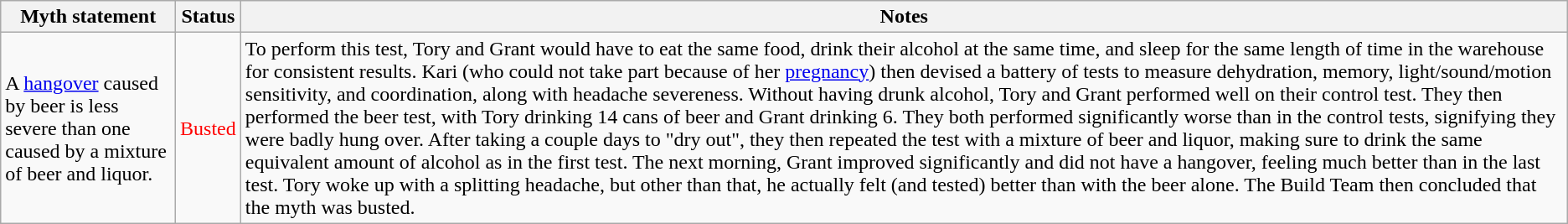<table class="wikitable plainrowheaders">
<tr>
<th>Myth statement</th>
<th>Status</th>
<th>Notes</th>
</tr>
<tr>
<td>A <a href='#'>hangover</a> caused by beer is less severe than one caused by a mixture of beer and liquor.</td>
<td style="color:red">Busted</td>
<td>To perform this test, Tory and Grant would have to eat the same food, drink their alcohol at the same time, and sleep for the same length of time in the warehouse for consistent results. Kari (who could not take part because of her <a href='#'>pregnancy</a>) then devised a battery of tests to measure dehydration, memory, light/sound/motion sensitivity, and coordination, along with headache severeness. Without having drunk alcohol, Tory and Grant performed well on their control test. They then performed the beer test, with Tory drinking 14 cans of beer and Grant drinking 6. They both performed significantly worse than in the control tests, signifying they were badly hung over. After taking a couple days to "dry out", they then repeated the test with a mixture of beer and liquor, making sure to drink the same equivalent amount of alcohol as in the first test. The next morning, Grant improved significantly and did not have a hangover, feeling much better than in the last test. Tory woke up with a splitting headache, but other than that, he actually felt (and tested) better than with the beer alone. The Build Team then concluded that the myth was busted.</td>
</tr>
</table>
